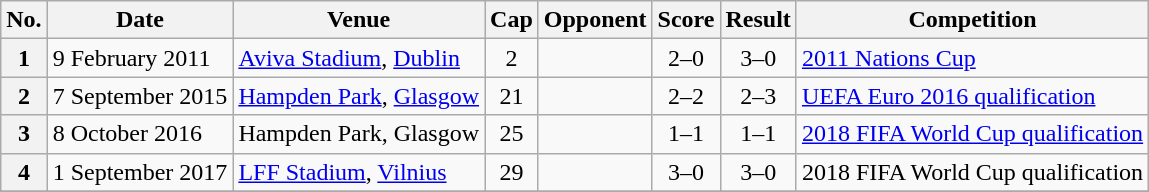<table class="wikitable sortable plainrowheaders">
<tr>
<th scope=col>No.</th>
<th scope=col data-sort-type=date>Date</th>
<th scope=col>Venue</th>
<th scope=col>Cap</th>
<th scope=col>Opponent</th>
<th scope=col>Score</th>
<th scope=col>Result</th>
<th scope=col>Competition</th>
</tr>
<tr>
<th scope=row>1</th>
<td>9 February 2011</td>
<td><a href='#'>Aviva Stadium</a>, <a href='#'>Dublin</a></td>
<td align=center>2</td>
<td></td>
<td align=center>2–0</td>
<td align=center>3–0</td>
<td><a href='#'>2011 Nations Cup</a></td>
</tr>
<tr>
<th scope=row>2</th>
<td>7 September 2015</td>
<td><a href='#'>Hampden Park</a>, <a href='#'>Glasgow</a></td>
<td align=center>21</td>
<td></td>
<td align=center>2–2</td>
<td align=center>2–3</td>
<td><a href='#'>UEFA Euro 2016 qualification</a></td>
</tr>
<tr>
<th scope=row>3</th>
<td>8 October 2016</td>
<td>Hampden Park, Glasgow</td>
<td align=center>25</td>
<td></td>
<td align=center>1–1</td>
<td align=center>1–1</td>
<td><a href='#'>2018 FIFA World Cup qualification</a></td>
</tr>
<tr>
<th scope=row>4</th>
<td>1 September 2017</td>
<td><a href='#'>LFF Stadium</a>, <a href='#'>Vilnius</a></td>
<td align=center>29</td>
<td></td>
<td align=center>3–0</td>
<td align=center>3–0</td>
<td>2018 FIFA World Cup qualification</td>
</tr>
<tr>
</tr>
</table>
